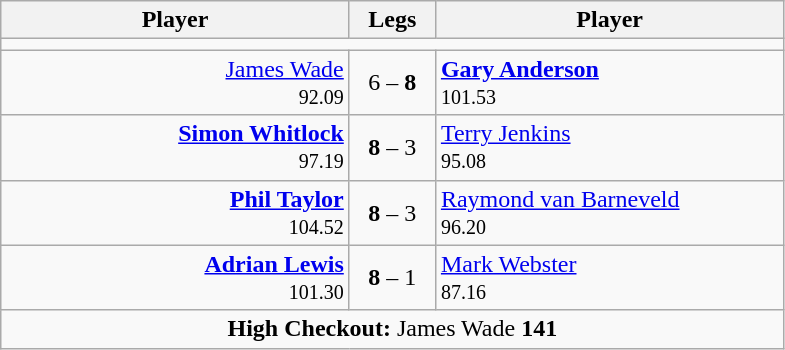<table class=wikitable style="text-align:center">
<tr>
<th width=225>Player</th>
<th width=50>Legs</th>
<th width=225>Player</th>
</tr>
<tr align=center>
<td colspan="3"></td>
</tr>
<tr align=left>
<td align=right><a href='#'>James Wade</a>  <br> <small><span>92.09</span></small></td>
<td align=center>6 – <strong>8</strong></td>
<td> <strong><a href='#'>Gary Anderson</a></strong> <br> <small><span>101.53</span></small></td>
</tr>
<tr align=left>
<td align=right><strong><a href='#'>Simon Whitlock</a></strong>  <br> <small><span>97.19</span></small></td>
<td align=center><strong>8</strong> – 3</td>
<td> <a href='#'>Terry Jenkins</a> <br> <small><span>95.08</span></small></td>
</tr>
<tr align=left>
<td align=right><strong><a href='#'>Phil Taylor</a></strong>  <br> <small><span>104.52</span></small></td>
<td align=center><strong>8</strong> – 3</td>
<td> <a href='#'>Raymond van Barneveld</a> <br> <small><span>96.20</span></small></td>
</tr>
<tr align=left>
<td align=right><strong><a href='#'>Adrian Lewis</a></strong>  <br> <small><span>101.30</span></small></td>
<td align=center><strong>8</strong> – 1</td>
<td> <a href='#'>Mark Webster</a> <br> <small><span>87.16</span></small></td>
</tr>
<tr align=center>
<td colspan="3"><strong>High Checkout:</strong> James Wade <strong>141</strong></td>
</tr>
</table>
